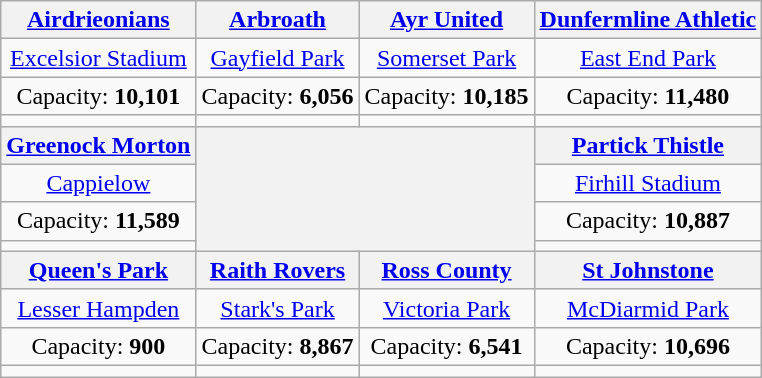<table class="wikitable" style="text-align:center">
<tr>
<th><a href='#'>Airdrieonians</a></th>
<th><a href='#'>Arbroath</a></th>
<th><a href='#'>Ayr United</a></th>
<th><a href='#'>Dunfermline Athletic</a></th>
</tr>
<tr>
<td><a href='#'>Excelsior Stadium</a></td>
<td><a href='#'>Gayfield Park</a></td>
<td><a href='#'>Somerset Park</a></td>
<td><a href='#'>East End Park</a></td>
</tr>
<tr>
<td>Capacity: <strong>10,101</strong></td>
<td>Capacity: <strong>6,056</strong></td>
<td>Capacity: <strong>10,185</strong></td>
<td>Capacity: <strong>11,480</strong></td>
</tr>
<tr>
<td></td>
<td></td>
<td></td>
<td></td>
</tr>
<tr>
<th><a href='#'>Greenock Morton</a></th>
<th colspan=2 rowspan=4><br></th>
<th><a href='#'>Partick Thistle</a></th>
</tr>
<tr>
<td><a href='#'>Cappielow</a></td>
<td><a href='#'>Firhill Stadium</a></td>
</tr>
<tr>
<td>Capacity: <strong>11,589</strong></td>
<td>Capacity: <strong>10,887</strong></td>
</tr>
<tr>
<td></td>
<td></td>
</tr>
<tr>
<th><a href='#'>Queen's Park</a></th>
<th><a href='#'>Raith Rovers</a></th>
<th><a href='#'>Ross County</a></th>
<th><a href='#'>St Johnstone</a></th>
</tr>
<tr>
<td><a href='#'>Lesser Hampden</a></td>
<td><a href='#'>Stark's Park</a></td>
<td><a href='#'>Victoria Park</a></td>
<td><a href='#'>McDiarmid Park</a></td>
</tr>
<tr>
<td>Capacity: <strong>900</strong></td>
<td>Capacity: <strong>8,867</strong></td>
<td>Capacity: <strong>6,541</strong></td>
<td>Capacity: <strong>10,696</strong></td>
</tr>
<tr>
<td></td>
<td></td>
<td></td>
<td></td>
</tr>
</table>
